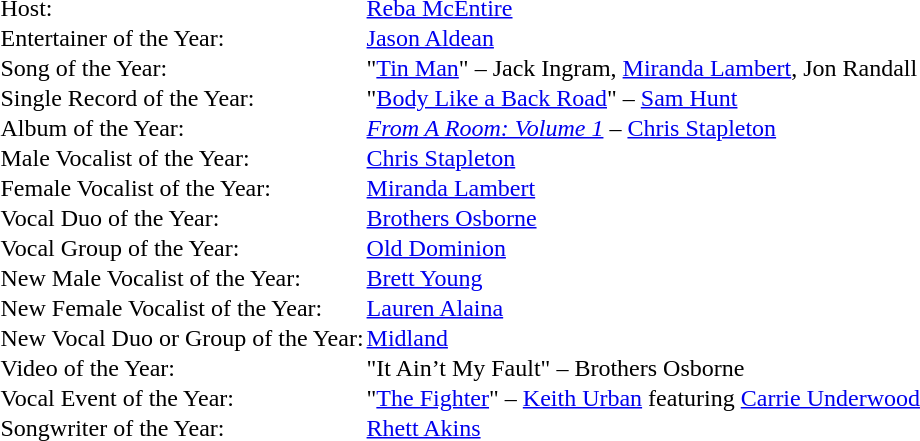<table cellspacing="0" border="0" cellpadding="1">
<tr>
<td>Host:</td>
<td><a href='#'>Reba McEntire</a></td>
</tr>
<tr>
<td>Entertainer of the Year:</td>
<td><a href='#'>Jason Aldean</a></td>
</tr>
<tr>
<td>Song of the Year:</td>
<td>"<a href='#'>Tin Man</a>" – Jack Ingram, <a href='#'>Miranda Lambert</a>, Jon Randall</td>
</tr>
<tr>
<td>Single Record of the Year:</td>
<td>"<a href='#'>Body Like a Back Road</a>" – <a href='#'>Sam Hunt</a></td>
</tr>
<tr>
<td>Album of the Year:</td>
<td><em><a href='#'>From A Room: Volume 1</a></em> – <a href='#'>Chris Stapleton</a></td>
</tr>
<tr>
<td>Male Vocalist of the Year:</td>
<td><a href='#'>Chris Stapleton</a></td>
</tr>
<tr>
<td>Female Vocalist of the Year:</td>
<td><a href='#'>Miranda Lambert</a></td>
</tr>
<tr>
<td>Vocal Duo of the Year:</td>
<td><a href='#'>Brothers Osborne</a></td>
</tr>
<tr>
<td>Vocal Group of the Year:</td>
<td><a href='#'>Old Dominion</a></td>
</tr>
<tr>
<td>New Male Vocalist of the Year:</td>
<td><a href='#'>Brett Young</a></td>
</tr>
<tr>
<td>New Female Vocalist of the Year:</td>
<td><a href='#'>Lauren Alaina</a></td>
</tr>
<tr>
<td>New Vocal Duo or Group of the Year:</td>
<td><a href='#'>Midland</a></td>
</tr>
<tr>
<td>Video of the Year:</td>
<td>"It Ain’t My Fault" – Brothers Osborne</td>
</tr>
<tr>
<td>Vocal Event of the Year:</td>
<td>"<a href='#'>The Fighter</a>" – <a href='#'>Keith Urban</a> featuring <a href='#'>Carrie Underwood</a></td>
</tr>
<tr>
<td>Songwriter of the Year:</td>
<td><a href='#'>Rhett Akins</a></td>
</tr>
</table>
